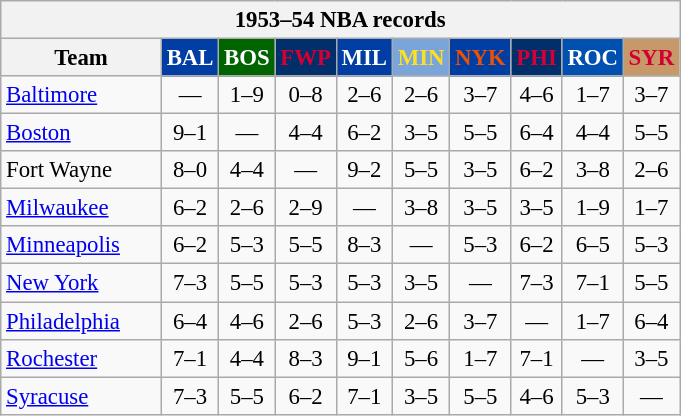<table class="wikitable" style="font-size:95%; text-align:center;">
<tr>
<th colspan=10>1953–54 NBA records</th>
</tr>
<tr>
<th width=100>Team</th>
<th style="background:#003EA4;color:#FFFFFF;width=35">BAL</th>
<th style="background:#006400;color:#FFFFFF;width=35">BOS</th>
<th style="background:#012F6B;color:#D40032;width=35">FWP</th>
<th style="background:#003EA4;color:#FFFFFF;width=35">MIL</th>
<th style="background:#7BA4DB;color:#FBE122;width=35">MIN</th>
<th style="background:#003EA4;color:#E85109;width=35">NYK</th>
<th style="background:#012F6B;color:#D50033;width=35">PHI</th>
<th style="background:#0050B0;color:#FFFFFF;width=35">ROC</th>
<th style="background:#C79968;color:#D20032;width=35">SYR</th>
</tr>
<tr>
<td style="text-align:left;"><a href='#'>Baltimore</a></td>
<td>—</td>
<td>1–9</td>
<td>0–8</td>
<td>2–6</td>
<td>2–6</td>
<td>3–7</td>
<td>4–6</td>
<td>1–7</td>
<td>3–7</td>
</tr>
<tr>
<td style="text-align:left;"><a href='#'>Boston</a></td>
<td>9–1</td>
<td>—</td>
<td>4–4</td>
<td>6–2</td>
<td>3–5</td>
<td>5–5</td>
<td>6–4</td>
<td>4–4</td>
<td>5–5</td>
</tr>
<tr>
<td style="text-align:left;">Fort Wayne</td>
<td>8–0</td>
<td>4–4</td>
<td>—</td>
<td>9–2</td>
<td>5–5</td>
<td>3–5</td>
<td>6–2</td>
<td>3–8</td>
<td>2–6</td>
</tr>
<tr>
<td style="text-align:left;"><a href='#'>Milwaukee</a></td>
<td>6–2</td>
<td>2–6</td>
<td>2–9</td>
<td>—</td>
<td>3–8</td>
<td>3–5</td>
<td>3–5</td>
<td>1–9</td>
<td>1–7</td>
</tr>
<tr>
<td style="text-align:left;"><a href='#'>Minneapolis</a></td>
<td>6–2</td>
<td>5–3</td>
<td>5–5</td>
<td>8–3</td>
<td>—</td>
<td>5–3</td>
<td>6–2</td>
<td>6–5</td>
<td>5–3</td>
</tr>
<tr>
<td style="text-align:left;"><a href='#'>New York</a></td>
<td>7–3</td>
<td>5–5</td>
<td>5–3</td>
<td>5–3</td>
<td>3–5</td>
<td>—</td>
<td>7–3</td>
<td>7–1</td>
<td>5–5</td>
</tr>
<tr>
<td style="text-align:left;"><a href='#'>Philadelphia</a></td>
<td>6–4</td>
<td>4–6</td>
<td>2–6</td>
<td>5–3</td>
<td>2–6</td>
<td>3–7</td>
<td>—</td>
<td>1–7</td>
<td>6–4</td>
</tr>
<tr>
<td style="text-align:left;"><a href='#'>Rochester</a></td>
<td>7–1</td>
<td>4–4</td>
<td>8–3</td>
<td>9–1</td>
<td>5–6</td>
<td>1–7</td>
<td>7–1</td>
<td>—</td>
<td>3–5</td>
</tr>
<tr>
<td style="text-align:left;"><a href='#'>Syracuse</a></td>
<td>7–3</td>
<td>5–5</td>
<td>6–2</td>
<td>7–1</td>
<td>3–5</td>
<td>5–5</td>
<td>4–6</td>
<td>5–3</td>
<td>—</td>
</tr>
</table>
